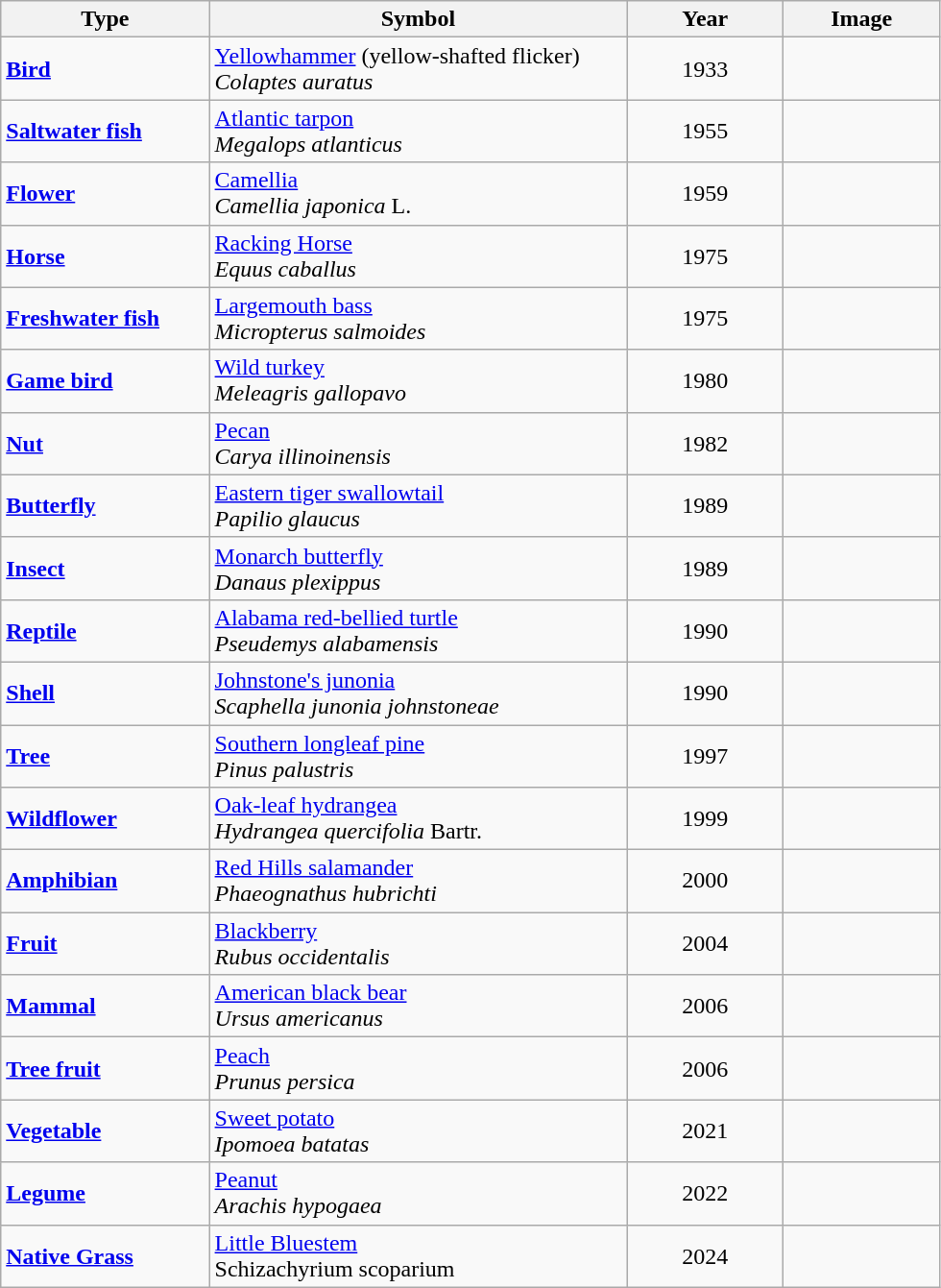<table class="wikitable">
<tr>
<th width="20%">Type</th>
<th width="40%">Symbol</th>
<th width="15%">Year</th>
<th width="15%">Image</th>
</tr>
<tr>
<td><strong><a href='#'>Bird</a></strong></td>
<td><a href='#'>Yellowhammer</a> (yellow-shafted flicker)<br><em>Colaptes auratus</em></td>
<td style="text-align:center">1933</td>
<td style="text-align:center"></td>
</tr>
<tr>
<td><strong><a href='#'>Saltwater fish</a></strong></td>
<td><a href='#'>Atlantic tarpon</a><br><em>Megalops atlanticus</em></td>
<td style="text-align:center">1955</td>
<td style="text-align:center"></td>
</tr>
<tr>
<td><strong><a href='#'>Flower</a></strong></td>
<td><a href='#'>Camellia</a><br><em>Camellia japonica</em> L.</td>
<td style="text-align:center">1959</td>
<td style="text-align:center"></td>
</tr>
<tr>
<td><strong><a href='#'>Horse</a></strong></td>
<td><a href='#'>Racking Horse</a><br><em>Equus caballus</em></td>
<td style="text-align:center">1975</td>
<td style="text-align:center"></td>
</tr>
<tr>
<td><strong><a href='#'>Freshwater fish</a></strong></td>
<td><a href='#'>Largemouth bass</a><br><em>Micropterus salmoides</em></td>
<td style="text-align:center">1975</td>
<td style="text-align:center"></td>
</tr>
<tr>
<td><strong><a href='#'>Game bird</a></strong></td>
<td><a href='#'>Wild turkey</a><br><em>Meleagris gallopavo</em></td>
<td style="text-align:center">1980</td>
<td style="text-align:center"></td>
</tr>
<tr>
<td><strong><a href='#'>Nut</a></strong></td>
<td><a href='#'>Pecan</a><br><em>Carya illinoinensis</em></td>
<td style="text-align:center">1982</td>
<td style="text-align:center"></td>
</tr>
<tr>
<td><strong><a href='#'>Butterfly</a></strong></td>
<td><a href='#'>Eastern tiger swallowtail</a><br><em>Papilio glaucus</em></td>
<td style="text-align:center">1989</td>
<td style="text-align:center"></td>
</tr>
<tr>
<td><strong><a href='#'>Insect</a></strong></td>
<td><a href='#'>Monarch butterfly</a><br><em>Danaus plexippus</em></td>
<td style="text-align:center">1989</td>
<td style="text-align:center"></td>
</tr>
<tr>
<td><strong><a href='#'>Reptile</a></strong></td>
<td><a href='#'>Alabama red-bellied turtle</a><br><em>Pseudemys alabamensis</em></td>
<td style="text-align:center">1990</td>
<td style="text-align:center"></td>
</tr>
<tr>
<td><strong><a href='#'>Shell</a></strong></td>
<td><a href='#'>Johnstone's junonia</a><br><em>Scaphella junonia johnstoneae</em></td>
<td style="text-align:center">1990</td>
<td style="text-align:center"></td>
</tr>
<tr>
<td><strong><a href='#'>Tree</a></strong></td>
<td><a href='#'>Southern longleaf pine</a><br><em>Pinus palustris</em></td>
<td style="text-align:center">1997</td>
<td style="text-align:center"></td>
</tr>
<tr>
<td><strong><a href='#'>Wildflower</a></strong></td>
<td><a href='#'>Oak-leaf hydrangea</a><br><em>Hydrangea quercifolia</em> Bartr.</td>
<td style="text-align:center">1999</td>
<td style="text-align:center"></td>
</tr>
<tr>
<td><strong><a href='#'>Amphibian</a></strong></td>
<td><a href='#'>Red Hills salamander</a><br><em>Phaeognathus hubrichti</em></td>
<td style="text-align:center">2000</td>
<td style="text-align:center"></td>
</tr>
<tr>
<td><strong><a href='#'>Fruit</a></strong></td>
<td><a href='#'>Blackberry</a><br><em>Rubus occidentalis</em></td>
<td style="text-align:center">2004</td>
<td style="text-align:center"></td>
</tr>
<tr>
<td><strong><a href='#'>Mammal</a></strong></td>
<td><a href='#'>American black bear</a><br><em>Ursus americanus</em></td>
<td style="text-align:center">2006</td>
<td style="text-align:center"></td>
</tr>
<tr>
<td><strong><a href='#'>Tree fruit</a></strong></td>
<td><a href='#'>Peach</a><br><em>Prunus persica</em></td>
<td style="text-align:center">2006</td>
<td style="text-align:center"></td>
</tr>
<tr>
<td><strong><a href='#'>Vegetable</a></strong></td>
<td><a href='#'>Sweet potato</a><br><em>Ipomoea batatas</em></td>
<td style="text-align:center">2021</td>
<td style="text-align:center"></td>
</tr>
<tr>
<td><strong><a href='#'>Legume</a></strong></td>
<td><a href='#'>Peanut</a><br><em>Arachis hypogaea</em></td>
<td style="text-align:center">2022</td>
<td style="text-align:center"></td>
</tr>
<tr>
<td><strong><a href='#'>Native Grass</a></strong></td>
<td><a href='#'>Little Bluestem</a><br>Schizachyrium scoparium</td>
<td style="text-align:center">2024</td>
<td style="text-align:center"><br></td>
</tr>
</table>
